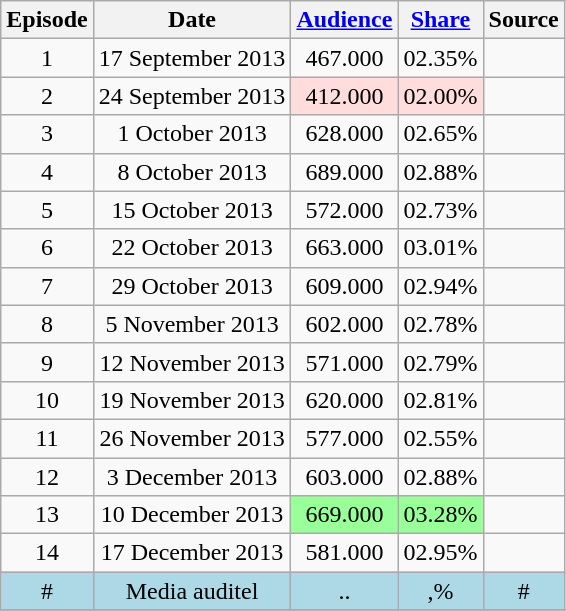<table class="wikitable" style="text-align:center;">
<tr>
<th>Episode</th>
<th>Date</th>
<th><a href='#'>Audience</a></th>
<th><a href='#'>Share</a></th>
<th>Source</th>
</tr>
<tr>
<td>1</td>
<td>17 September 2013</td>
<td>467.000</td>
<td>02.35%</td>
<td></td>
</tr>
<tr>
<td>2</td>
<td>24 September 2013</td>
<td style="background: #FDD;">412.000</td>
<td style="background: #FDD;">02.00%</td>
<td></td>
</tr>
<tr>
<td>3</td>
<td>1 October 2013</td>
<td>628.000</td>
<td>02.65%</td>
<td></td>
</tr>
<tr>
<td>4</td>
<td>8 October 2013</td>
<td>689.000</td>
<td>02.88%</td>
<td></td>
</tr>
<tr>
<td>5</td>
<td>15 October 2013</td>
<td>572.000</td>
<td>02.73%</td>
<td></td>
</tr>
<tr>
<td>6</td>
<td>22 October 2013</td>
<td>663.000</td>
<td>03.01%</td>
<td></td>
</tr>
<tr>
<td>7</td>
<td>29 October 2013</td>
<td>609.000</td>
<td>02.94%</td>
<td></td>
</tr>
<tr>
<td>8</td>
<td>5 November 2013</td>
<td>602.000</td>
<td>02.78%</td>
<td></td>
</tr>
<tr>
<td>9</td>
<td>12 November 2013</td>
<td>571.000</td>
<td>02.79%</td>
<td></td>
</tr>
<tr>
<td>10</td>
<td>19 November 2013</td>
<td>620.000</td>
<td>02.81%</td>
<td></td>
</tr>
<tr>
<td>11</td>
<td>26 November 2013</td>
<td>577.000</td>
<td>02.55%</td>
<td></td>
</tr>
<tr>
<td>12</td>
<td>3 December 2013</td>
<td>603.000</td>
<td>02.88%</td>
<td></td>
</tr>
<tr>
<td>13</td>
<td>10 December 2013</td>
<td bgcolor=99ff99>669.000</td>
<td bgcolor=99ff99>03.28%</td>
<td></td>
</tr>
<tr>
<td>14</td>
<td>17 December 2013</td>
<td>581.000</td>
<td>02.95%</td>
<td></td>
</tr>
<tr>
<td bgcolor="lightblue">#</td>
<td bgcolor="lightblue">Media auditel</td>
<td bgcolor="lightblue">..</td>
<td bgcolor="lightblue">,%</td>
<td bgcolor="lightblue">#</td>
</tr>
<tr>
</tr>
</table>
